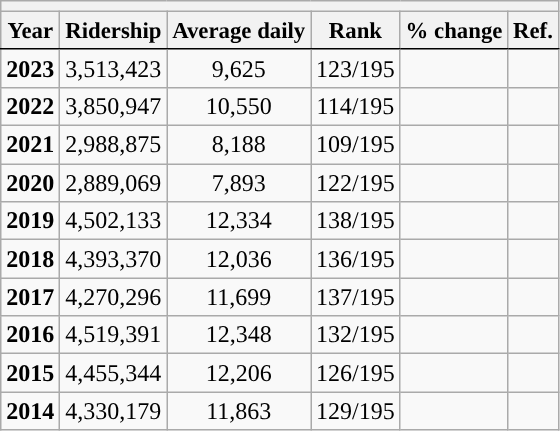<table class="wikitable sortable" style="text-align:right;">
<tr>
<th colspan="6" style="background-color:#"></th>
</tr>
<tr style="font-size:95%; text-align:center">
<th style="border-bottom:1px solid black">Year</th>
<th style="border-bottom:1px solid black">Ridership</th>
<th style="border-bottom:1px solid black">Average daily</th>
<th style="border-bottom:1px solid black">Rank</th>
<th style="border-bottom:1px solid black">% change</th>
<th style="border-bottom:1px solid black">Ref.</th>
</tr>
<tr style="text-align:center;">
<td><strong>2023</strong></td>
<td>3,513,423</td>
<td>9,625</td>
<td>123/195</td>
<td></td>
<td></td>
</tr>
<tr style="text-align:center;">
<td><strong>2022</strong></td>
<td>3,850,947</td>
<td>10,550</td>
<td>114/195</td>
<td></td>
<td></td>
</tr>
<tr style="text-align:center;">
<td><strong>2021</strong></td>
<td>2,988,875</td>
<td>8,188</td>
<td>109/195</td>
<td></td>
<td></td>
</tr>
<tr style="text-align:center;">
<td><strong>2020</strong></td>
<td>2,889,069</td>
<td>7,893</td>
<td>122/195</td>
<td></td>
<td></td>
</tr>
<tr style="text-align:center;">
<td><strong>2019</strong></td>
<td>4,502,133</td>
<td>12,334</td>
<td>138/195</td>
<td></td>
<td></td>
</tr>
<tr style="text-align:center;">
<td><strong>2018</strong></td>
<td>4,393,370</td>
<td>12,036</td>
<td>136/195</td>
<td></td>
<td></td>
</tr>
<tr style="text-align:center;">
<td><strong>2017</strong></td>
<td>4,270,296</td>
<td>11,699</td>
<td>137/195</td>
<td></td>
<td></td>
</tr>
<tr style="text-align:center;">
<td><strong>2016</strong></td>
<td>4,519,391</td>
<td>12,348</td>
<td>132/195</td>
<td></td>
<td></td>
</tr>
<tr style="text-align:center;">
<td><strong>2015</strong></td>
<td>4,455,344</td>
<td>12,206</td>
<td>126/195</td>
<td></td>
<td></td>
</tr>
<tr style="text-align:center;">
<td><strong>2014</strong></td>
<td>4,330,179</td>
<td>11,863</td>
<td>129/195</td>
<td></td>
<td></td>
</tr>
</table>
